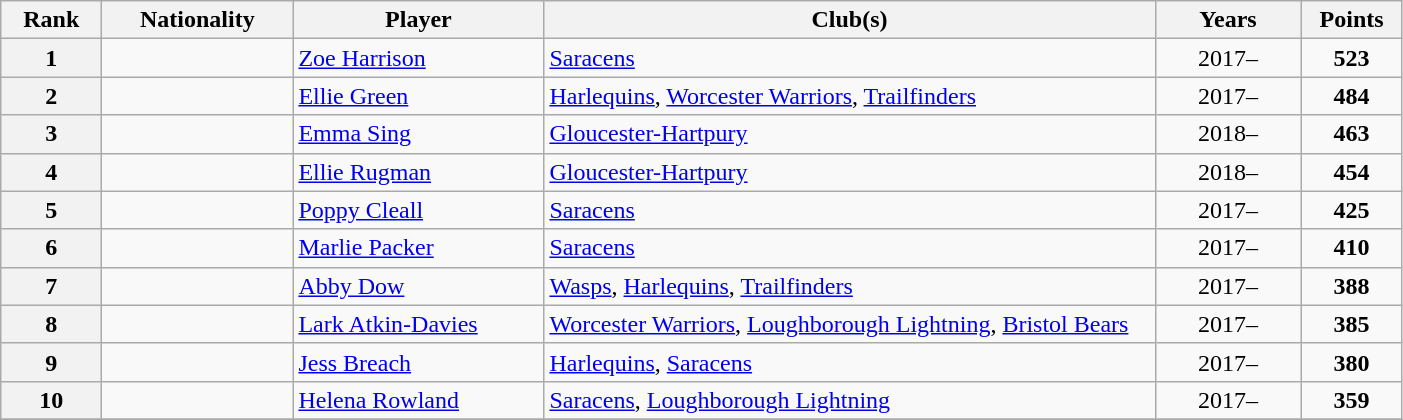<table class="wikitable sortable" style="text-align:center;">
<tr>
<th width=60>Rank</th>
<th width=120>Nationality</th>
<th width=160>Player</th>
<th width=400>Club(s)</th>
<th width=90>Years</th>
<th width=60>Points</th>
</tr>
<tr>
<th>1</th>
<td align=left></td>
<td align=left><a href='#'>Zoe Harrison</a></td>
<td align=left><a href='#'>Saracens</a></td>
<td>2017–</td>
<td><strong>523</strong></td>
</tr>
<tr>
<th>2</th>
<td align=left></td>
<td align=left><a href='#'>Ellie Green</a></td>
<td align=left><a href='#'>Harlequins</a>, <a href='#'>Worcester Warriors</a>, <a href='#'>Trailfinders</a></td>
<td>2017–</td>
<td><strong>484</strong></td>
</tr>
<tr>
<th>3</th>
<td align=left></td>
<td align=left><a href='#'>Emma Sing</a></td>
<td align=left><a href='#'>Gloucester-Hartpury</a></td>
<td>2018–</td>
<td><strong>463</strong></td>
</tr>
<tr>
<th>4</th>
<td align=left></td>
<td align=left><a href='#'>Ellie Rugman</a></td>
<td align=left><a href='#'>Gloucester-Hartpury</a></td>
<td>2018–</td>
<td><strong>454</strong></td>
</tr>
<tr>
<th>5</th>
<td align=left></td>
<td align=left><a href='#'>Poppy Cleall</a></td>
<td align=left><a href='#'>Saracens</a></td>
<td>2017–</td>
<td><strong>425</strong></td>
</tr>
<tr>
<th>6</th>
<td align=left></td>
<td align=left><a href='#'>Marlie Packer</a></td>
<td align=left><a href='#'>Saracens</a></td>
<td>2017–</td>
<td><strong>410</strong></td>
</tr>
<tr>
<th>7</th>
<td align=left></td>
<td align=left><a href='#'>Abby Dow</a></td>
<td align=left><a href='#'>Wasps</a>, <a href='#'>Harlequins</a>, <a href='#'>Trailfinders</a></td>
<td>2017–</td>
<td><strong>388</strong></td>
</tr>
<tr>
<th>8</th>
<td align=left></td>
<td align=left><a href='#'>Lark Atkin-Davies</a></td>
<td align=left><a href='#'>Worcester Warriors</a>, <a href='#'>Loughborough Lightning</a>, <a href='#'>Bristol Bears</a></td>
<td>2017–</td>
<td><strong>385</strong></td>
</tr>
<tr>
<th>9</th>
<td align=left></td>
<td align=left><a href='#'>Jess Breach</a></td>
<td align=left><a href='#'>Harlequins</a>, <a href='#'>Saracens</a></td>
<td>2017–</td>
<td><strong>380</strong></td>
</tr>
<tr>
<th>10</th>
<td align=left></td>
<td align=left><a href='#'>Helena Rowland</a></td>
<td align=left><a href='#'>Saracens</a>, <a href='#'>Loughborough Lightning</a></td>
<td>2017–</td>
<td><strong>359</strong></td>
</tr>
<tr>
</tr>
</table>
